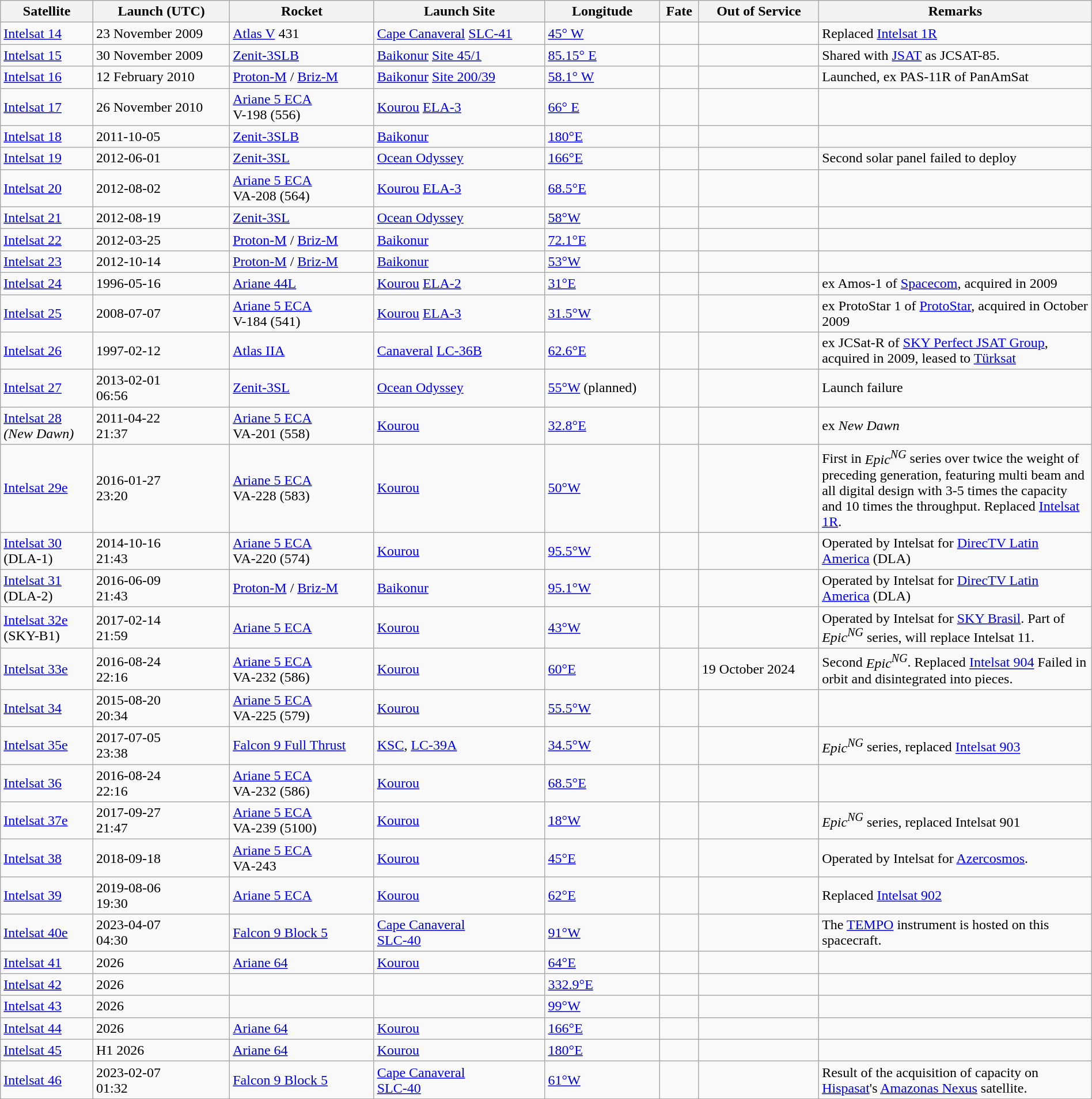<table class = "wikitable" width="100%">
<tr>
<th>Satellite</th>
<th>Launch (UTC)</th>
<th>Rocket</th>
<th>Launch Site</th>
<th>Longitude</th>
<th>Fate</th>
<th>Out of Service</th>
<th width="25%">Remarks</th>
</tr>
<tr>
<td><a href='#'>Intelsat 14</a></td>
<td>23 November 2009</td>
<td><a href='#'>Atlas V</a> 431</td>
<td><a href='#'>Cape Canaveral</a> <a href='#'>SLC-41</a></td>
<td><a href='#'>45° W</a></td>
<td></td>
<td></td>
<td>Replaced <a href='#'>Intelsat 1R</a></td>
</tr>
<tr>
<td><a href='#'>Intelsat 15</a></td>
<td>30 November 2009</td>
<td><a href='#'>Zenit-3SLB</a></td>
<td><a href='#'>Baikonur</a> <a href='#'>Site 45/1</a></td>
<td><a href='#'>85.15° E</a></td>
<td></td>
<td></td>
<td>Shared with <a href='#'>JSAT</a> as JCSAT-85.</td>
</tr>
<tr>
<td><a href='#'>Intelsat 16</a></td>
<td>12 February 2010</td>
<td><a href='#'>Proton-M</a> / <a href='#'>Briz-M</a></td>
<td><a href='#'>Baikonur</a> <a href='#'>Site 200/39</a></td>
<td><a href='#'>58.1° W</a></td>
<td></td>
<td></td>
<td>Launched, ex PAS-11R of PanAmSat</td>
</tr>
<tr>
<td><a href='#'>Intelsat 17</a></td>
<td>26 November 2010</td>
<td><a href='#'>Ariane 5 ECA</a> <br> V-198 (556)</td>
<td><a href='#'>Kourou</a> <a href='#'>ELA-3</a></td>
<td><a href='#'>66° E</a></td>
<td></td>
<td></td>
<td></td>
</tr>
<tr>
<td><a href='#'>Intelsat 18</a></td>
<td>2011-10-05</td>
<td><a href='#'>Zenit-3SLB</a></td>
<td><a href='#'>Baikonur</a></td>
<td><a href='#'>180°E</a></td>
<td></td>
<td></td>
<td></td>
</tr>
<tr>
<td><a href='#'>Intelsat 19</a></td>
<td>2012-06-01</td>
<td><a href='#'>Zenit-3SL</a></td>
<td><a href='#'>Ocean Odyssey</a></td>
<td><a href='#'>166°E</a></td>
<td></td>
<td></td>
<td>Second solar panel failed to deploy</td>
</tr>
<tr>
<td><a href='#'>Intelsat 20</a></td>
<td>2012-08-02</td>
<td><a href='#'>Ariane 5 ECA</a> <br> VA-208 (564)</td>
<td><a href='#'>Kourou</a> <a href='#'>ELA-3</a></td>
<td><a href='#'>68.5°E</a></td>
<td></td>
<td></td>
<td></td>
</tr>
<tr>
<td><a href='#'>Intelsat 21</a></td>
<td>2012-08-19</td>
<td><a href='#'>Zenit-3SL</a></td>
<td><a href='#'>Ocean Odyssey</a></td>
<td><a href='#'>58°W</a></td>
<td></td>
<td></td>
<td></td>
</tr>
<tr>
<td><a href='#'>Intelsat 22</a></td>
<td>2012-03-25</td>
<td><a href='#'>Proton-M</a> / <a href='#'>Briz-M</a></td>
<td><a href='#'>Baikonur</a></td>
<td><a href='#'>72.1°E</a></td>
<td></td>
<td></td>
<td></td>
</tr>
<tr>
<td><a href='#'>Intelsat 23</a></td>
<td>2012-10-14</td>
<td><a href='#'>Proton-M</a> / <a href='#'>Briz-M</a></td>
<td><a href='#'>Baikonur</a></td>
<td><a href='#'>53°W</a></td>
<td></td>
<td></td>
<td></td>
</tr>
<tr>
<td><a href='#'>Intelsat 24</a></td>
<td>1996-05-16</td>
<td><a href='#'>Ariane 44L</a></td>
<td><a href='#'>Kourou</a> <a href='#'>ELA-2</a></td>
<td><a href='#'>31°E</a></td>
<td></td>
<td></td>
<td>ex Amos-1 of <a href='#'>Spacecom</a>, acquired in 2009</td>
</tr>
<tr>
<td><a href='#'>Intelsat 25</a></td>
<td>2008-07-07</td>
<td><a href='#'>Ariane 5 ECA</a> <br> V-184 (541)</td>
<td><a href='#'>Kourou</a> <a href='#'>ELA-3</a></td>
<td><a href='#'>31.5°W</a></td>
<td></td>
<td></td>
<td>ex ProtoStar 1 of <a href='#'>ProtoStar</a>, acquired in October 2009</td>
</tr>
<tr>
<td><a href='#'>Intelsat 26</a></td>
<td>1997-02-12</td>
<td><a href='#'>Atlas IIA</a></td>
<td><a href='#'>Canaveral</a> <a href='#'>LC-36B</a></td>
<td><a href='#'>62.6°E</a></td>
<td></td>
<td></td>
<td>ex JCSat-R of <a href='#'>SKY Perfect JSAT Group</a>, acquired in 2009, leased to <a href='#'>Türksat</a></td>
</tr>
<tr>
<td><a href='#'>Intelsat 27</a></td>
<td>2013-02-01<br>06:56</td>
<td><a href='#'>Zenit-3SL</a></td>
<td><a href='#'>Ocean Odyssey</a></td>
<td><a href='#'>55°W</a> (planned)</td>
<td></td>
<td></td>
<td>Launch failure</td>
</tr>
<tr>
<td><a href='#'>Intelsat 28</a><br><em>(New Dawn)</em></td>
<td>2011-04-22<br>21:37</td>
<td><a href='#'>Ariane 5 ECA</a> <br> VA-201 (558)</td>
<td><a href='#'>Kourou</a></td>
<td><a href='#'>32.8°E</a></td>
<td></td>
<td></td>
<td>ex <em>New Dawn</em></td>
</tr>
<tr>
<td><a href='#'>Intelsat 29e</a></td>
<td>2016-01-27<br>23:20</td>
<td><a href='#'>Ariane 5 ECA</a> <br> VA-228 (583)</td>
<td><a href='#'>Kourou</a></td>
<td><a href='#'>50°W</a></td>
<td></td>
<td></td>
<td colspan=8>First in <em>Epic<sup>NG</sup></em> series over twice the weight of preceding generation, featuring multi beam and all digital design with 3-5 times the capacity and 10 times the throughput. Replaced <a href='#'>Intelsat 1R</a>.</td>
</tr>
<tr>
<td><a href='#'>Intelsat 30</a><br>(DLA-1)</td>
<td>2014-10-16<br>21:43</td>
<td><a href='#'>Ariane 5 ECA</a> <br> VA-220 (574)</td>
<td><a href='#'>Kourou</a></td>
<td><a href='#'>95.5°W</a></td>
<td></td>
<td></td>
<td>Operated by Intelsat for <a href='#'>DirecTV Latin America</a> (DLA)</td>
</tr>
<tr>
<td><a href='#'>Intelsat 31</a><br>(DLA-2)</td>
<td>2016-06-09<br>21:43</td>
<td><a href='#'>Proton-M</a> / <a href='#'>Briz-M</a></td>
<td><a href='#'>Baikonur</a></td>
<td><a href='#'>95.1°W</a></td>
<td></td>
<td></td>
<td>Operated by Intelsat for <a href='#'>DirecTV Latin America</a> (DLA)</td>
</tr>
<tr>
<td><a href='#'>Intelsat 32e</a> <br> (SKY-B1)</td>
<td>2017-02-14<br>21:59</td>
<td><a href='#'>Ariane 5 ECA</a> <br></td>
<td><a href='#'>Kourou</a></td>
<td><a href='#'>43°W</a></td>
<td></td>
<td></td>
<td>Operated by Intelsat for <a href='#'>SKY Brasil</a>. Part of <em>Epic<sup>NG</sup></em> series, will replace Intelsat 11.</td>
</tr>
<tr>
<td><a href='#'>Intelsat 33e</a></td>
<td>2016-08-24<br>22:16</td>
<td><a href='#'>Ariane 5 ECA</a><br>VA-232 (586)</td>
<td><a href='#'>Kourou</a></td>
<td><a href='#'>60°E</a></td>
<td></td>
<td>19 October 2024</td>
<td>Second <em>Epic<sup>NG</sup></em>. Replaced <a href='#'>Intelsat 904</a> Failed in orbit and disintegrated into pieces.</td>
</tr>
<tr>
<td><a href='#'>Intelsat 34</a></td>
<td>2015-08-20<br>20:34</td>
<td><a href='#'>Ariane 5 ECA</a><br>VA-225 (579)</td>
<td><a href='#'>Kourou</a></td>
<td><a href='#'>55.5°W</a></td>
<td></td>
<td></td>
<td></td>
</tr>
<tr>
<td><a href='#'>Intelsat 35e</a></td>
<td>2017-07-05<br>23:38</td>
<td><a href='#'>Falcon 9 Full Thrust</a></td>
<td><a href='#'>KSC</a>, <a href='#'>LC-39A</a></td>
<td><a href='#'>34.5°W</a></td>
<td></td>
<td></td>
<td><em>Epic<sup>NG</sup></em> series, replaced <a href='#'>Intelsat 903</a></td>
</tr>
<tr>
<td><a href='#'>Intelsat 36</a></td>
<td>2016-08-24<br>22:16</td>
<td><a href='#'>Ariane 5 ECA</a><br>VA-232 (586)</td>
<td><a href='#'>Kourou</a></td>
<td><a href='#'>68.5°E</a></td>
<td></td>
<td></td>
<td></td>
</tr>
<tr>
<td><a href='#'>Intelsat 37e</a></td>
<td>2017-09-27<br>21:47</td>
<td><a href='#'>Ariane 5 ECA</a><br>VA-239 (5100)</td>
<td><a href='#'>Kourou</a></td>
<td><a href='#'>18°W</a></td>
<td></td>
<td></td>
<td><em>Epic<sup>NG</sup></em> series, replaced Intelsat 901</td>
</tr>
<tr>
<td><a href='#'>Intelsat 38</a> <br> </td>
<td>2018-09-18<br></td>
<td><a href='#'>Ariane 5 ECA</a> <br> VA-243</td>
<td><a href='#'>Kourou</a></td>
<td><a href='#'>45°E</a></td>
<td></td>
<td></td>
<td>Operated by Intelsat for <a href='#'>Azercosmos</a>.</td>
</tr>
<tr>
<td><a href='#'>Intelsat 39</a></td>
<td>2019-08-06<br>19:30</td>
<td><a href='#'>Ariane 5 ECA</a></td>
<td><a href='#'>Kourou</a></td>
<td><a href='#'>62°E</a></td>
<td></td>
<td></td>
<td>Replaced <a href='#'>Intelsat 902</a></td>
</tr>
<tr>
<td><a href='#'>Intelsat 40e</a></td>
<td>2023-04-07<br>04:30</td>
<td><a href='#'>Falcon 9 Block 5</a></td>
<td><a href='#'>Cape Canaveral</a><br><a href='#'>SLC-40</a></td>
<td><a href='#'>91°W</a></td>
<td></td>
<td></td>
<td>The <a href='#'>TEMPO</a> instrument is hosted on this spacecraft.</td>
</tr>
<tr>
<td><a href='#'>Intelsat 41</a></td>
<td>2026</td>
<td><a href='#'>Ariane 64</a></td>
<td><a href='#'>Kourou</a></td>
<td><a href='#'>64°E</a></td>
<td></td>
<td></td>
<td></td>
</tr>
<tr>
<td><a href='#'>Intelsat 42</a></td>
<td>2026</td>
<td></td>
<td></td>
<td><a href='#'>332.9°E</a></td>
<td></td>
<td></td>
<td></td>
</tr>
<tr>
<td><a href='#'>Intelsat 43</a></td>
<td>2026</td>
<td></td>
<td></td>
<td><a href='#'>99°W</a></td>
<td></td>
<td></td>
<td></td>
</tr>
<tr>
<td><a href='#'>Intelsat 44</a></td>
<td>2026</td>
<td><a href='#'>Ariane 64</a></td>
<td><a href='#'>Kourou</a></td>
<td><a href='#'>166°E</a></td>
<td></td>
<td></td>
<td></td>
</tr>
<tr>
<td><a href='#'>Intelsat 45</a></td>
<td>H1 2026</td>
<td><a href='#'>Ariane 64</a></td>
<td><a href='#'>Kourou</a></td>
<td><a href='#'>180°E</a></td>
<td></td>
<td></td>
<td></td>
</tr>
<tr>
<td><a href='#'>Intelsat 46</a></td>
<td>2023-02-07<br>01:32</td>
<td><a href='#'>Falcon 9 Block 5</a></td>
<td><a href='#'>Cape Canaveral</a><br><a href='#'>SLC-40</a></td>
<td><a href='#'>61°W</a></td>
<td></td>
<td></td>
<td>Result of the acquisition of capacity on <a href='#'>Hispasat</a>'s <a href='#'>Amazonas Nexus</a> satellite.</td>
</tr>
<tr>
</tr>
</table>
